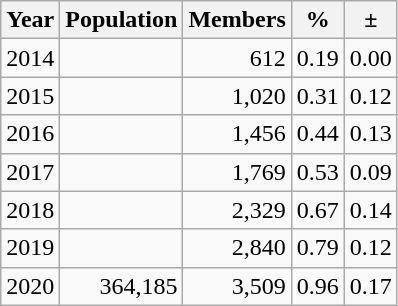<table class="wikitable" style="text-align: right;">
<tr>
<th>Year</th>
<th>Population</th>
<th>Members</th>
<th>%</th>
<th>±</th>
</tr>
<tr>
<td>2014</td>
<td></td>
<td>612</td>
<td>0.19</td>
<td>0.00 </td>
</tr>
<tr>
<td>2015</td>
<td></td>
<td>1,020</td>
<td>0.31</td>
<td>0.12 </td>
</tr>
<tr>
<td>2016</td>
<td></td>
<td>1,456</td>
<td>0.44</td>
<td>0.13 </td>
</tr>
<tr>
<td>2017</td>
<td></td>
<td>1,769</td>
<td>0.53</td>
<td>0.09 </td>
</tr>
<tr>
<td>2018</td>
<td></td>
<td>2,329</td>
<td>0.67</td>
<td>0.14 </td>
</tr>
<tr>
<td>2019</td>
<td></td>
<td>2,840</td>
<td>0.79</td>
<td>0.12 </td>
</tr>
<tr>
<td>2020</td>
<td>364,185</td>
<td>3,509</td>
<td>0.96</td>
<td>0.17 </td>
</tr>
</table>
